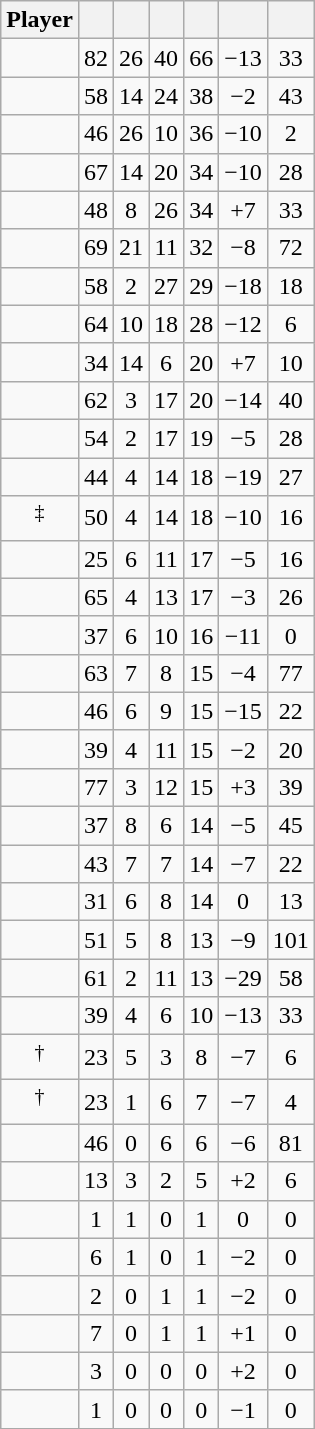<table class="wikitable sortable" style="text-align:center;">
<tr>
<th>Player</th>
<th></th>
<th></th>
<th></th>
<th></th>
<th data-sort-type="number"></th>
<th></th>
</tr>
<tr>
<td></td>
<td>82</td>
<td>26</td>
<td>40</td>
<td>66</td>
<td>−13</td>
<td>33</td>
</tr>
<tr>
<td></td>
<td>58</td>
<td>14</td>
<td>24</td>
<td>38</td>
<td>−2</td>
<td>43</td>
</tr>
<tr>
<td></td>
<td>46</td>
<td>26</td>
<td>10</td>
<td>36</td>
<td>−10</td>
<td>2</td>
</tr>
<tr>
<td></td>
<td>67</td>
<td>14</td>
<td>20</td>
<td>34</td>
<td>−10</td>
<td>28</td>
</tr>
<tr>
<td></td>
<td>48</td>
<td>8</td>
<td>26</td>
<td>34</td>
<td>+7</td>
<td>33</td>
</tr>
<tr>
<td></td>
<td>69</td>
<td>21</td>
<td>11</td>
<td>32</td>
<td>−8</td>
<td>72</td>
</tr>
<tr>
<td></td>
<td>58</td>
<td>2</td>
<td>27</td>
<td>29</td>
<td>−18</td>
<td>18</td>
</tr>
<tr>
<td></td>
<td>64</td>
<td>10</td>
<td>18</td>
<td>28</td>
<td>−12</td>
<td>6</td>
</tr>
<tr>
<td></td>
<td>34</td>
<td>14</td>
<td>6</td>
<td>20</td>
<td>+7</td>
<td>10</td>
</tr>
<tr>
<td></td>
<td>62</td>
<td>3</td>
<td>17</td>
<td>20</td>
<td>−14</td>
<td>40</td>
</tr>
<tr>
<td></td>
<td>54</td>
<td>2</td>
<td>17</td>
<td>19</td>
<td>−5</td>
<td>28</td>
</tr>
<tr>
<td></td>
<td>44</td>
<td>4</td>
<td>14</td>
<td>18</td>
<td>−19</td>
<td>27</td>
</tr>
<tr>
<td><sup>‡</sup></td>
<td>50</td>
<td>4</td>
<td>14</td>
<td>18</td>
<td>−10</td>
<td>16</td>
</tr>
<tr>
<td></td>
<td>25</td>
<td>6</td>
<td>11</td>
<td>17</td>
<td>−5</td>
<td>16</td>
</tr>
<tr>
<td></td>
<td>65</td>
<td>4</td>
<td>13</td>
<td>17</td>
<td>−3</td>
<td>26</td>
</tr>
<tr>
<td></td>
<td>37</td>
<td>6</td>
<td>10</td>
<td>16</td>
<td>−11</td>
<td>0</td>
</tr>
<tr>
<td></td>
<td>63</td>
<td>7</td>
<td>8</td>
<td>15</td>
<td>−4</td>
<td>77</td>
</tr>
<tr>
<td></td>
<td>46</td>
<td>6</td>
<td>9</td>
<td>15</td>
<td>−15</td>
<td>22</td>
</tr>
<tr>
<td></td>
<td>39</td>
<td>4</td>
<td>11</td>
<td>15</td>
<td>−2</td>
<td>20</td>
</tr>
<tr>
<td></td>
<td>77</td>
<td>3</td>
<td>12</td>
<td>15</td>
<td>+3</td>
<td>39</td>
</tr>
<tr>
<td></td>
<td>37</td>
<td>8</td>
<td>6</td>
<td>14</td>
<td>−5</td>
<td>45</td>
</tr>
<tr>
<td></td>
<td>43</td>
<td>7</td>
<td>7</td>
<td>14</td>
<td>−7</td>
<td>22</td>
</tr>
<tr>
<td></td>
<td>31</td>
<td>6</td>
<td>8</td>
<td>14</td>
<td>0</td>
<td>13</td>
</tr>
<tr>
<td></td>
<td>51</td>
<td>5</td>
<td>8</td>
<td>13</td>
<td>−9</td>
<td>101</td>
</tr>
<tr>
<td></td>
<td>61</td>
<td>2</td>
<td>11</td>
<td>13</td>
<td>−29</td>
<td>58</td>
</tr>
<tr>
<td></td>
<td>39</td>
<td>4</td>
<td>6</td>
<td>10</td>
<td>−13</td>
<td>33</td>
</tr>
<tr>
<td><sup>†</sup></td>
<td>23</td>
<td>5</td>
<td>3</td>
<td>8</td>
<td>−7</td>
<td>6</td>
</tr>
<tr>
<td><sup>†</sup></td>
<td>23</td>
<td>1</td>
<td>6</td>
<td>7</td>
<td>−7</td>
<td>4</td>
</tr>
<tr>
<td></td>
<td>46</td>
<td>0</td>
<td>6</td>
<td>6</td>
<td>−6</td>
<td>81</td>
</tr>
<tr>
<td></td>
<td>13</td>
<td>3</td>
<td>2</td>
<td>5</td>
<td>+2</td>
<td>6</td>
</tr>
<tr>
<td></td>
<td>1</td>
<td>1</td>
<td>0</td>
<td>1</td>
<td>0</td>
<td>0</td>
</tr>
<tr>
<td></td>
<td>6</td>
<td>1</td>
<td>0</td>
<td>1</td>
<td>−2</td>
<td>0</td>
</tr>
<tr>
<td></td>
<td>2</td>
<td>0</td>
<td>1</td>
<td>1</td>
<td>−2</td>
<td>0</td>
</tr>
<tr>
<td></td>
<td>7</td>
<td>0</td>
<td>1</td>
<td>1</td>
<td>+1</td>
<td>0</td>
</tr>
<tr>
<td></td>
<td>3</td>
<td>0</td>
<td>0</td>
<td>0</td>
<td>+2</td>
<td>0</td>
</tr>
<tr>
<td></td>
<td>1</td>
<td>0</td>
<td>0</td>
<td>0</td>
<td>−1</td>
<td>0</td>
</tr>
<tr>
</tr>
</table>
